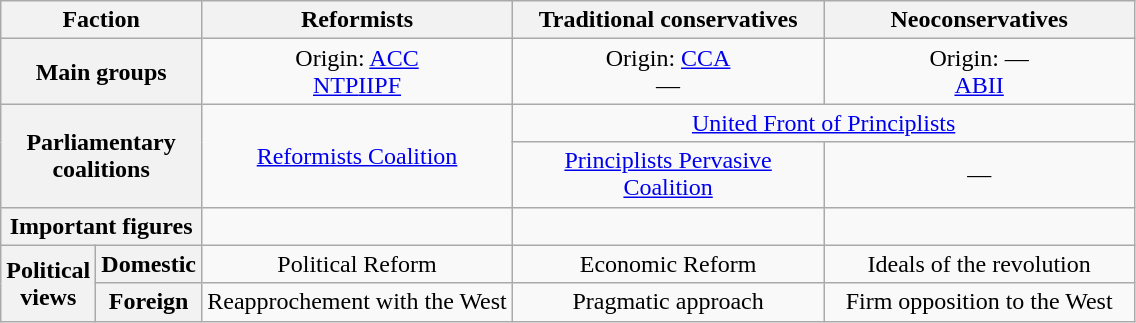<table class="wikitable" style="text-align:center;">
<tr>
<th colspan="2">Faction</th>
<th width="200px">Reformists</th>
<th width="200px">Traditional conservatives</th>
<th width="200px">Neoconservatives</th>
</tr>
<tr>
<th colspan="2">Main groups</th>
<td>Origin: <a href='#'>ACC</a><br><a href='#'>NTP</a><a href='#'>IIPF</a></td>
<td>Origin: <a href='#'>CCA</a><br>—</td>
<td>Origin: —<br><a href='#'>ABII</a></td>
</tr>
<tr>
<th colspan="2" rowspan="2">Parliamentary<br>coalitions</th>
<td rowspan="2"><a href='#'>Reformists Coalition</a></td>
<td colspan="2"><a href='#'>United Front of Principlists</a></td>
</tr>
<tr>
<td><a href='#'>Principlists Pervasive Coalition</a></td>
<td>—</td>
</tr>
<tr>
<th colspan="2">Important figures</th>
<td></td>
<td></td>
<td></td>
</tr>
<tr>
<th rowspan="2">Political<br>views</th>
<th>Domestic</th>
<td>Political Reform</td>
<td>Economic Reform</td>
<td>Ideals of the revolution</td>
</tr>
<tr>
<th>Foreign</th>
<td>Reapprochement with the West</td>
<td>Pragmatic approach</td>
<td>Firm opposition to the West</td>
</tr>
</table>
